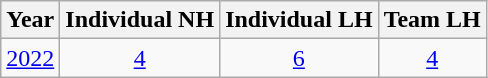<table class="wikitable" "text-align:center;">
<tr>
<th>Year</th>
<th>Individual NH</th>
<th>Individual LH</th>
<th>Team LH</th>
</tr>
<tr align=center>
<td><a href='#'>2022</a></td>
<td><a href='#'>4</a></td>
<td><a href='#'>6</a></td>
<td><a href='#'>4</a></td>
</tr>
</table>
